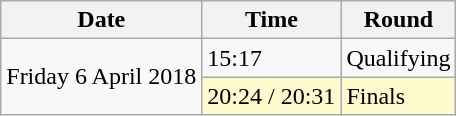<table class="wikitable">
<tr>
<th>Date</th>
<th>Time</th>
<th>Round</th>
</tr>
<tr>
<td rowspan=2>Friday 6 April 2018</td>
<td>15:17</td>
<td>Qualifying</td>
</tr>
<tr>
<td style=background:lemonchiffon>20:24 / 20:31</td>
<td style=background:lemonchiffon>Finals</td>
</tr>
</table>
